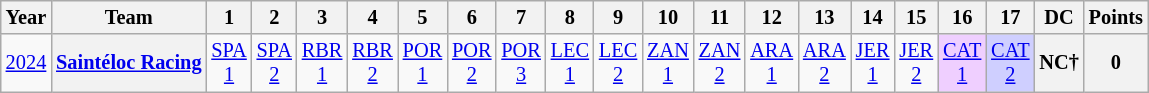<table class="wikitable" style="text-align:center; font-size:85%">
<tr>
<th>Year</th>
<th>Team</th>
<th>1</th>
<th>2</th>
<th>3</th>
<th>4</th>
<th>5</th>
<th>6</th>
<th>7</th>
<th>8</th>
<th>9</th>
<th>10</th>
<th>11</th>
<th>12</th>
<th>13</th>
<th>14</th>
<th>15</th>
<th>16</th>
<th>17</th>
<th>DC</th>
<th>Points</th>
</tr>
<tr>
<td><a href='#'>2024</a></td>
<th nowrap><a href='#'>Saintéloc Racing</a></th>
<td style="background:#;"><a href='#'>SPA<br>1</a><br></td>
<td style="background:#;"><a href='#'>SPA<br>2</a><br></td>
<td style="background:#;"><a href='#'>RBR<br>1</a><br></td>
<td style="background:#;"><a href='#'>RBR<br>2</a><br></td>
<td style="background:#;"><a href='#'>POR<br>1</a><br></td>
<td style="background:#;"><a href='#'>POR<br>2</a><br></td>
<td style="background:#;"><a href='#'>POR<br>3</a><br></td>
<td style="background:#;"><a href='#'>LEC<br>1</a><br></td>
<td style="background:#;"><a href='#'>LEC<br>2</a><br></td>
<td style="background:#;"><a href='#'>ZAN<br>1</a><br></td>
<td style="background:#;"><a href='#'>ZAN<br>2</a><br></td>
<td style="background:#;"><a href='#'>ARA<br>1</a><br></td>
<td style="background:#;"><a href='#'>ARA<br>2</a><br></td>
<td style="background:#;"><a href='#'>JER<br>1</a><br></td>
<td style="background:#;"><a href='#'>JER<br>2</a><br></td>
<td style="background:#EFCFFF;"><a href='#'>CAT<br>1</a><br></td>
<td style="background:#CFCFFF;"><a href='#'>CAT<br>2</a><br></td>
<th>NC†</th>
<th>0</th>
</tr>
</table>
